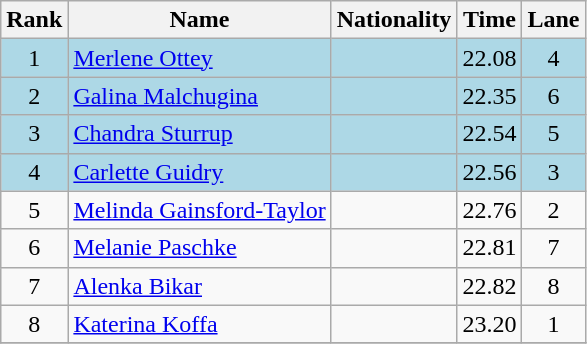<table class="wikitable sortable" style="text-align:center">
<tr>
<th>Rank</th>
<th>Name</th>
<th>Nationality</th>
<th>Time</th>
<th>Lane</th>
</tr>
<tr bgcolor=lightblue>
<td>1</td>
<td align=left><a href='#'>Merlene Ottey</a></td>
<td align=left></td>
<td>22.08</td>
<td>4</td>
</tr>
<tr bgcolor=lightblue>
<td>2</td>
<td align=left><a href='#'>Galina Malchugina</a></td>
<td align=left></td>
<td>22.35</td>
<td>6</td>
</tr>
<tr bgcolor=lightblue>
<td>3</td>
<td align=left><a href='#'>Chandra Sturrup</a></td>
<td align=left></td>
<td>22.54</td>
<td>5</td>
</tr>
<tr bgcolor=lightblue>
<td>4</td>
<td align=left><a href='#'>Carlette Guidry</a></td>
<td align=left></td>
<td>22.56</td>
<td>3</td>
</tr>
<tr>
<td>5</td>
<td align=left><a href='#'>Melinda Gainsford-Taylor</a></td>
<td align=left></td>
<td>22.76</td>
<td>2</td>
</tr>
<tr>
<td>6</td>
<td align=left><a href='#'>Melanie Paschke</a></td>
<td align=left></td>
<td>22.81</td>
<td>7</td>
</tr>
<tr>
<td>7</td>
<td align=left><a href='#'>Alenka Bikar</a></td>
<td align=left></td>
<td>22.82</td>
<td>8</td>
</tr>
<tr>
<td>8</td>
<td align=left><a href='#'>Katerina Koffa</a></td>
<td align=left></td>
<td>23.20</td>
<td>1</td>
</tr>
<tr>
</tr>
</table>
